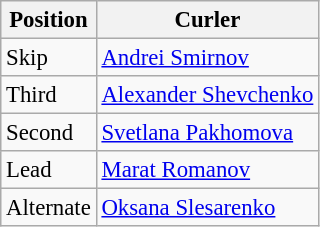<table class="wikitable sortable" style="font-size:95%;">
<tr>
<th>Position</th>
<th>Curler</th>
</tr>
<tr>
<td>Skip</td>
<td><a href='#'>Andrei Smirnov</a></td>
</tr>
<tr>
<td>Third</td>
<td><a href='#'>Alexander Shevchenko</a></td>
</tr>
<tr>
<td>Second</td>
<td><a href='#'>Svetlana Pakhomova</a></td>
</tr>
<tr>
<td>Lead</td>
<td><a href='#'>Marat Romanov</a></td>
</tr>
<tr>
<td>Alternate</td>
<td><a href='#'>Oksana Slesarenko</a></td>
</tr>
</table>
